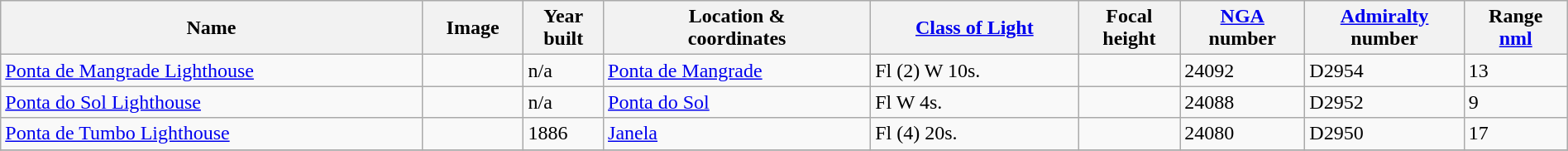<table class="wikitable sortable" style="width:100%">
<tr>
<th>Name</th>
<th>Image</th>
<th>Year<br>built</th>
<th>Location &<br> coordinates</th>
<th><a href='#'>Class of Light</a><br></th>
<th>Focal<br>height<br></th>
<th><a href='#'>NGA</a><br>number<br></th>
<th><a href='#'>Admiralty</a><br>number<br></th>
<th>Range<br><a href='#'>nml</a><br></th>
</tr>
<tr>
<td><a href='#'>Ponta de Mangrade Lighthouse</a></td>
<td></td>
<td>n/a</td>
<td><a href='#'>Ponta de Mangrade</a><br></td>
<td>Fl (2) W 10s.</td>
<td></td>
<td>24092</td>
<td>D2954</td>
<td>13</td>
</tr>
<tr>
<td><a href='#'>Ponta do Sol Lighthouse</a></td>
<td></td>
<td>n/a</td>
<td><a href='#'>Ponta do Sol</a><br></td>
<td>Fl W 4s.</td>
<td></td>
<td>24088</td>
<td>D2952</td>
<td>9</td>
</tr>
<tr>
<td><a href='#'>Ponta de Tumbo Lighthouse</a></td>
<td></td>
<td>1886</td>
<td><a href='#'>Janela</a> <br></td>
<td>Fl (4) 20s.</td>
<td></td>
<td>24080</td>
<td>D2950</td>
<td>17</td>
</tr>
<tr>
</tr>
</table>
